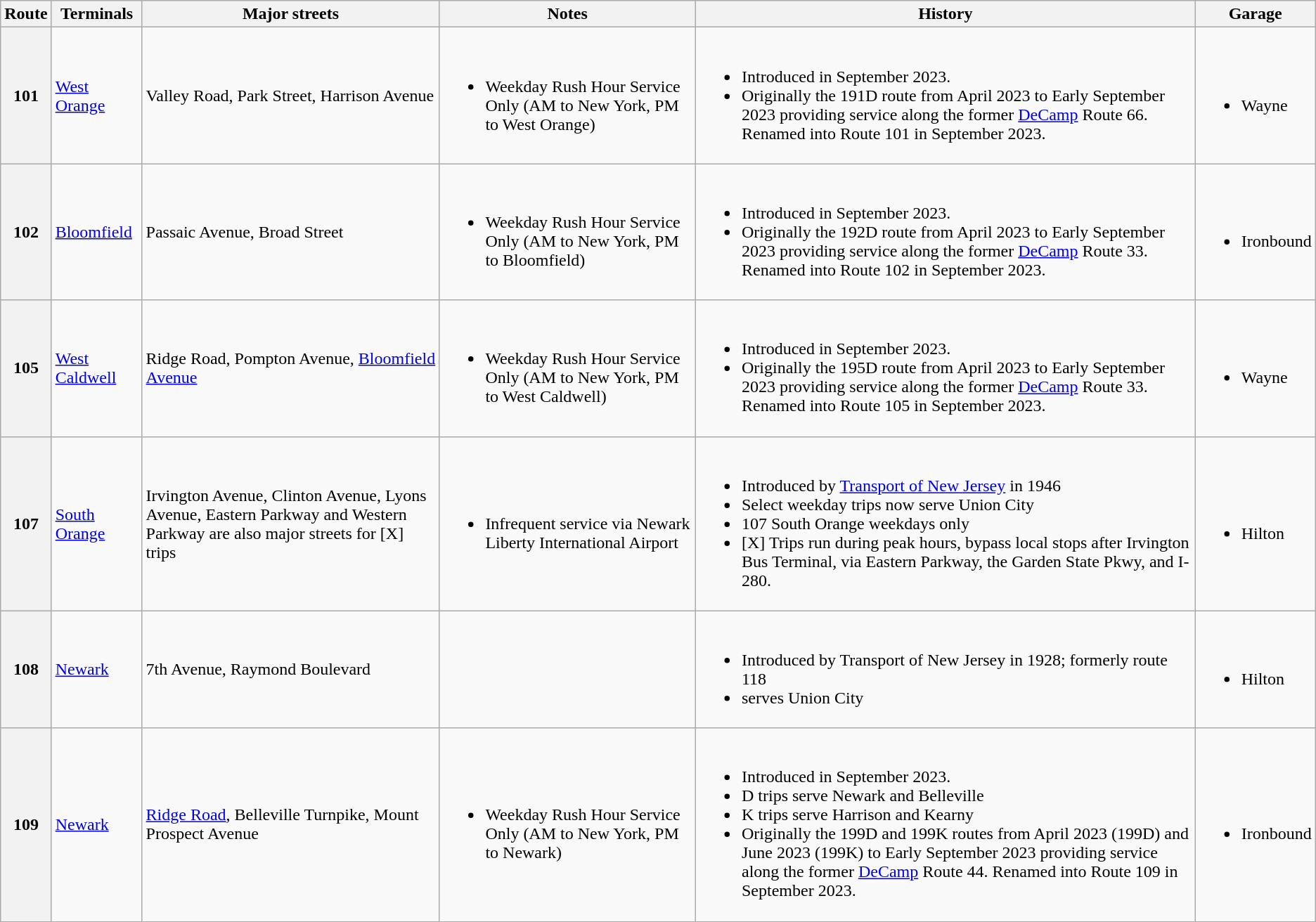<table class=wikitable>
<tr>
<th>Route</th>
<th>Terminals</th>
<th>Major streets</th>
<th>Notes</th>
<th>History</th>
<th>Garage</th>
</tr>
<tr>
<th>101</th>
<td><a href='#'>West Orange</a></td>
<td>Valley Road, Park Street, Harrison Avenue</td>
<td><br><ul><li>Weekday Rush Hour Service Only (AM to New York, PM to West Orange)</li></ul></td>
<td><br><ul><li>Introduced in September 2023.</li><li>Originally the 191D route from April 2023 to Early September 2023 providing service along the former <a href='#'>DeCamp</a> Route 66. Renamed into Route 101 in September 2023.</li></ul></td>
<td><br><ul><li>Wayne</li></ul></td>
</tr>
<tr>
<th>102</th>
<td><a href='#'>Bloomfield</a></td>
<td>Passaic Avenue, Broad Street</td>
<td><br><ul><li>Weekday Rush Hour Service Only (AM to New York, PM to Bloomfield)</li></ul></td>
<td><br><ul><li>Introduced in September 2023.</li><li>Originally the 192D route from April 2023 to Early September 2023 providing service along the former <a href='#'>DeCamp</a> Route 33. Renamed into Route 102 in September 2023.</li></ul></td>
<td><br><ul><li>Ironbound</li></ul></td>
</tr>
<tr>
<th>105</th>
<td><a href='#'>West Caldwell</a></td>
<td>Ridge Road, Pompton Avenue, <a href='#'>Bloomfield Avenue</a></td>
<td><br><ul><li>Weekday Rush Hour Service Only (AM to New York, PM to West Caldwell)</li></ul></td>
<td><br><ul><li>Introduced in September 2023.</li><li>Originally the 195D route from April 2023 to Early September 2023 providing service along the former <a href='#'>DeCamp</a> Route 33. Renamed into Route 105 in September 2023.</li></ul></td>
<td><br><ul><li>Wayne</li></ul></td>
</tr>
<tr>
<th>107</th>
<td><a href='#'>South Orange</a></td>
<td>Irvington Avenue, Clinton Avenue, Lyons Avenue, Eastern Parkway and Western Parkway are also major streets for [X] trips</td>
<td><br><ul><li>Infrequent service via Newark Liberty International Airport</li></ul></td>
<td><br><ul><li>Introduced by <a href='#'>Transport of New Jersey</a> in 1946</li><li>Select weekday trips now serve Union City</li><li>107 South Orange weekdays only</li><li>[X] Trips run during peak hours, bypass local stops after Irvington Bus Terminal, via Eastern Parkway, the Garden State Pkwy, and I-280.</li></ul></td>
<td><br><ul><li>Hilton</li></ul></td>
</tr>
<tr>
<th>108</th>
<td><a href='#'>Newark</a></td>
<td>7th Avenue, Raymond Boulevard</td>
<td></td>
<td><br><ul><li>Introduced by Transport of New Jersey in 1928; formerly route 118</li><li>serves Union City</li></ul></td>
<td><br><ul><li>Hilton</li></ul></td>
</tr>
<tr>
<th>109</th>
<td><a href='#'>Newark</a></td>
<td><a href='#'>Ridge Road</a>, Belleville Turnpike, Mount Prospect Avenue</td>
<td><br><ul><li>Weekday Rush Hour Service Only (AM to New York, PM to Newark)</li></ul></td>
<td><br><ul><li>Introduced in September 2023.</li><li>D trips serve Newark and Belleville</li><li>K trips serve Harrison and Kearny</li><li>Originally the 199D and 199K routes from April 2023 (199D) and June 2023 (199K) to Early September 2023 providing service along the former <a href='#'>DeCamp</a> Route 44. Renamed into Route 109 in September 2023.</li></ul></td>
<td><br><ul><li>Ironbound</li></ul></td>
</tr>
</table>
